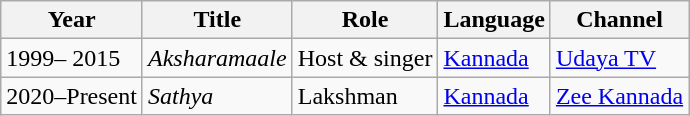<table class="wikitable">
<tr>
<th>Year</th>
<th>Title</th>
<th>Role</th>
<th>Language</th>
<th>Channel</th>
</tr>
<tr>
<td>1999– 2015</td>
<td><em>Aksharamaale</em></td>
<td>Host & singer</td>
<td><a href='#'>Kannada</a></td>
<td><a href='#'>Udaya TV</a></td>
</tr>
<tr>
<td>2020–Present</td>
<td><em>Sathya</em></td>
<td>Lakshman</td>
<td><a href='#'>Kannada</a></td>
<td><a href='#'>Zee Kannada</a></td>
</tr>
</table>
